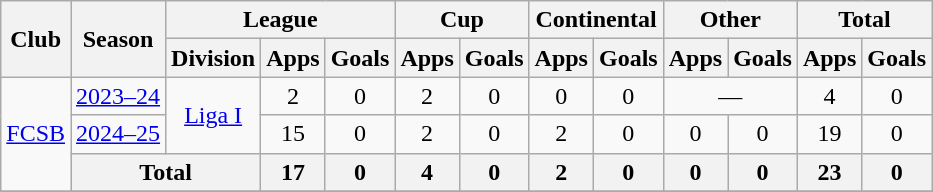<table class="wikitable" style="text-align: center">
<tr>
<th rowspan="2">Club</th>
<th rowspan="2">Season</th>
<th colspan="3">League</th>
<th colspan="2">Cup</th>
<th colspan="2">Continental</th>
<th colspan="2">Other</th>
<th colspan="2">Total</th>
</tr>
<tr>
<th>Division</th>
<th>Apps</th>
<th>Goals</th>
<th>Apps</th>
<th>Goals</th>
<th>Apps</th>
<th>Goals</th>
<th>Apps</th>
<th>Goals</th>
<th>Apps</th>
<th>Goals</th>
</tr>
<tr>
<td rowspan="3"><a href='#'>FCSB</a></td>
<td><a href='#'>2023–24</a></td>
<td rowspan="2"><a href='#'>Liga I</a></td>
<td>2</td>
<td>0</td>
<td>2</td>
<td>0</td>
<td>0</td>
<td>0</td>
<td colspan="2">—</td>
<td>4</td>
<td>0</td>
</tr>
<tr>
<td><a href='#'>2024–25</a></td>
<td>15</td>
<td>0</td>
<td>2</td>
<td>0</td>
<td>2</td>
<td>0</td>
<td>0</td>
<td>0</td>
<td>19</td>
<td>0</td>
</tr>
<tr>
<th colspan="2">Total</th>
<th>17</th>
<th>0</th>
<th>4</th>
<th>0</th>
<th>2</th>
<th>0</th>
<th>0</th>
<th>0</th>
<th>23</th>
<th>0</th>
</tr>
<tr>
</tr>
</table>
